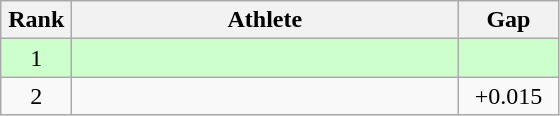<table class=wikitable style="text-align:center">
<tr>
<th width=40>Rank</th>
<th width=250>Athlete</th>
<th width=60>Gap</th>
</tr>
<tr bgcolor="ccffcc">
<td>1</td>
<td align=left></td>
<td></td>
</tr>
<tr>
<td>2</td>
<td align=left></td>
<td>+0.015</td>
</tr>
</table>
